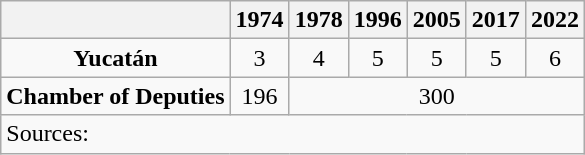<table class="wikitable" style="text-align: center">
<tr>
<th></th>
<th>1974</th>
<th>1978</th>
<th>1996</th>
<th>2005</th>
<th>2017</th>
<th>2022</th>
</tr>
<tr>
<td><strong>Yucatán</strong></td>
<td>3</td>
<td>4</td>
<td>5</td>
<td>5</td>
<td>5</td>
<td>6</td>
</tr>
<tr>
<td><strong>Chamber of Deputies</strong></td>
<td>196</td>
<td colspan=5>300</td>
</tr>
<tr>
<td colspan=7 style="text-align: left">Sources: </td>
</tr>
</table>
